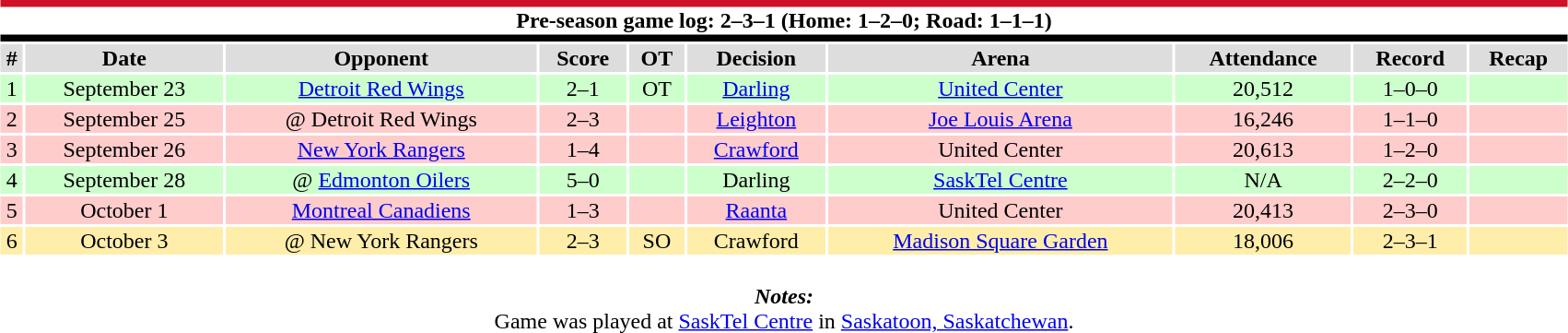<table class="toccolours collapsible collapsed" style="width:90%; clear:both; margin:1.5em auto; text-align:center;">
<tr>
<th colspan=10 style="background:#fff; border-top:#ce1126 5px solid; border-bottom:#000000 5px solid;">Pre-season game log: 2–3–1 (Home: 1–2–0; Road: 1–1–1)</th>
</tr>
<tr style="text-align:center; background:#ddd;">
<th>#</th>
<th>Date</th>
<th>Opponent</th>
<th>Score</th>
<th>OT</th>
<th>Decision</th>
<th>Arena</th>
<th>Attendance</th>
<th>Record</th>
<th>Recap</th>
</tr>
<tr style="text-align:center; background:#cfc;">
<td>1</td>
<td>September 23</td>
<td><a href='#'>Detroit Red Wings</a></td>
<td>2–1</td>
<td>OT</td>
<td><a href='#'>Darling</a></td>
<td><a href='#'>United Center</a></td>
<td>20,512</td>
<td>1–0–0</td>
<td></td>
</tr>
<tr style="text-align:center; background:#fcc;">
<td>2</td>
<td>September 25</td>
<td>@ Detroit Red Wings</td>
<td>2–3</td>
<td></td>
<td><a href='#'>Leighton</a></td>
<td><a href='#'>Joe Louis Arena</a></td>
<td>16,246</td>
<td>1–1–0</td>
<td></td>
</tr>
<tr style="text-align:center; background:#fcc;">
<td>3</td>
<td>September 26</td>
<td><a href='#'>New York Rangers</a></td>
<td>1–4</td>
<td></td>
<td><a href='#'>Crawford</a></td>
<td>United Center</td>
<td>20,613</td>
<td>1–2–0</td>
<td></td>
</tr>
<tr style="text-align:center; background:#cfc;">
<td>4</td>
<td>September 28</td>
<td>@ <a href='#'>Edmonton Oilers</a></td>
<td>5–0</td>
<td></td>
<td>Darling</td>
<td><a href='#'>SaskTel Centre</a></td>
<td>N/A</td>
<td>2–2–0</td>
<td></td>
</tr>
<tr style="text-align:center; background:#fcc;">
<td>5</td>
<td>October 1</td>
<td><a href='#'>Montreal Canadiens</a></td>
<td>1–3</td>
<td></td>
<td><a href='#'>Raanta</a></td>
<td>United Center</td>
<td>20,413</td>
<td>2–3–0</td>
<td></td>
</tr>
<tr style="text-align:center; background:#fea;">
<td>6</td>
<td>October 3</td>
<td>@ New York Rangers</td>
<td>2–3</td>
<td>SO</td>
<td>Crawford</td>
<td><a href='#'>Madison Square Garden</a></td>
<td>18,006</td>
<td>2–3–1</td>
<td></td>
</tr>
<tr>
<td colspan="10" style="text-align:center;"><br><strong><em>Notes:</em></strong><br>
Game was played at <a href='#'>SaskTel Centre</a> in <a href='#'>Saskatoon, Saskatchewan</a>.</td>
</tr>
</table>
